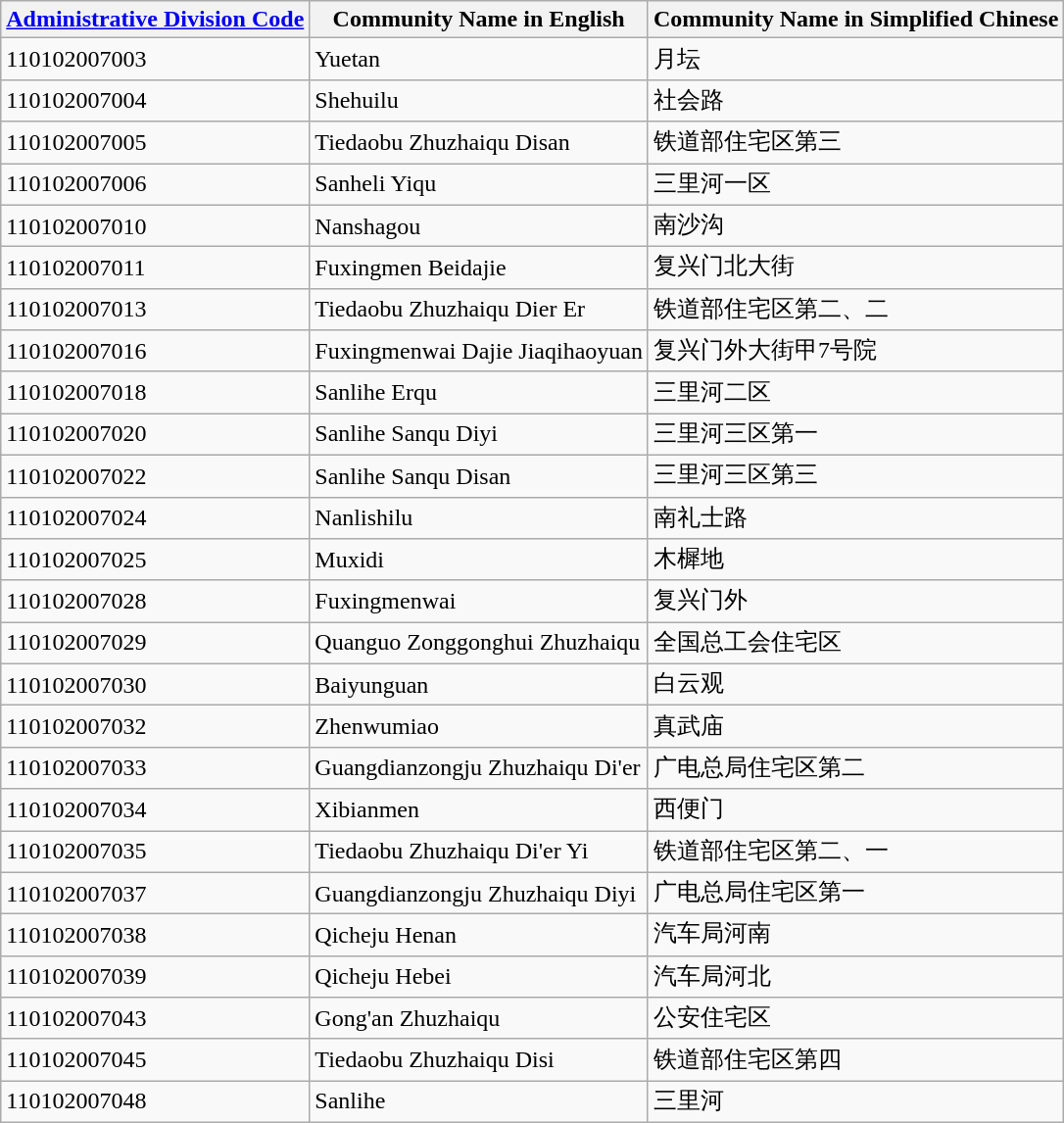<table class="wikitable sortable">
<tr>
<th><a href='#'>Administrative Division Code</a></th>
<th>Community Name in English</th>
<th>Community Name in Simplified Chinese</th>
</tr>
<tr>
<td>110102007003</td>
<td>Yuetan</td>
<td>月坛</td>
</tr>
<tr>
<td>110102007004</td>
<td>Shehuilu</td>
<td>社会路</td>
</tr>
<tr>
<td>110102007005</td>
<td>Tiedaobu Zhuzhaiqu Disan</td>
<td>铁道部住宅区第三</td>
</tr>
<tr>
<td>110102007006</td>
<td>Sanheli Yiqu</td>
<td>三里河一区</td>
</tr>
<tr>
<td>110102007010</td>
<td>Nanshagou</td>
<td>南沙沟</td>
</tr>
<tr>
<td>110102007011</td>
<td>Fuxingmen Beidajie</td>
<td>复兴门北大街</td>
</tr>
<tr>
<td>110102007013</td>
<td>Tiedaobu Zhuzhaiqu Dier Er</td>
<td>铁道部住宅区第二、二</td>
</tr>
<tr>
<td>110102007016</td>
<td>Fuxingmenwai Dajie Jiaqihaoyuan</td>
<td>复兴门外大街甲7号院</td>
</tr>
<tr>
<td>110102007018</td>
<td>Sanlihe Erqu</td>
<td>三里河二区</td>
</tr>
<tr>
<td>110102007020</td>
<td>Sanlihe Sanqu Diyi</td>
<td>三里河三区第一</td>
</tr>
<tr>
<td>110102007022</td>
<td>Sanlihe Sanqu Disan</td>
<td>三里河三区第三</td>
</tr>
<tr>
<td>110102007024</td>
<td>Nanlishilu</td>
<td>南礼士路</td>
</tr>
<tr>
<td>110102007025</td>
<td>Muxidi</td>
<td>木樨地</td>
</tr>
<tr>
<td>110102007028</td>
<td>Fuxingmenwai</td>
<td>复兴门外</td>
</tr>
<tr>
<td>110102007029</td>
<td>Quanguo Zonggonghui Zhuzhaiqu</td>
<td>全国总工会住宅区</td>
</tr>
<tr>
<td>110102007030</td>
<td>Baiyunguan</td>
<td>白云观</td>
</tr>
<tr>
<td>110102007032</td>
<td>Zhenwumiao</td>
<td>真武庙</td>
</tr>
<tr>
<td>110102007033</td>
<td>Guangdianzongju Zhuzhaiqu Di'er</td>
<td>广电总局住宅区第二</td>
</tr>
<tr>
<td>110102007034</td>
<td>Xibianmen</td>
<td>西便门</td>
</tr>
<tr>
<td>110102007035</td>
<td>Tiedaobu Zhuzhaiqu Di'er Yi</td>
<td>铁道部住宅区第二、一</td>
</tr>
<tr>
<td>110102007037</td>
<td>Guangdianzongju Zhuzhaiqu Diyi</td>
<td>广电总局住宅区第一</td>
</tr>
<tr>
<td>110102007038</td>
<td>Qicheju Henan</td>
<td>汽车局河南</td>
</tr>
<tr>
<td>110102007039</td>
<td>Qicheju Hebei</td>
<td>汽车局河北</td>
</tr>
<tr>
<td>110102007043</td>
<td>Gong'an Zhuzhaiqu</td>
<td>公安住宅区</td>
</tr>
<tr>
<td>110102007045</td>
<td>Tiedaobu Zhuzhaiqu Disi</td>
<td>铁道部住宅区第四</td>
</tr>
<tr>
<td>110102007048</td>
<td>Sanlihe</td>
<td>三里河</td>
</tr>
</table>
